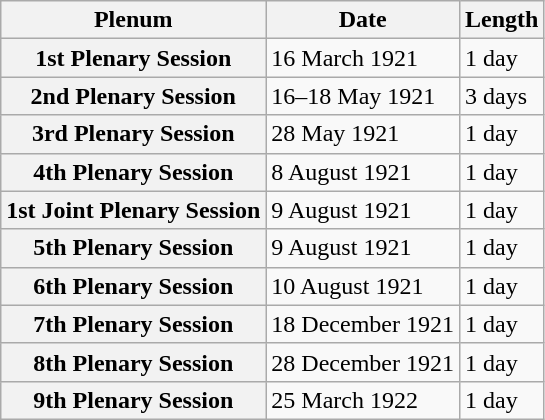<table class="wikitable sortable plainrowheaders">
<tr>
<th scope="col">Plenum</th>
<th scope="col">Date</th>
<th scope="col">Length</th>
</tr>
<tr>
<th scope="row">1st Plenary Session</th>
<td data-sort-value="1">16 March 1921</td>
<td>1 day</td>
</tr>
<tr>
<th scope="row">2nd Plenary Session</th>
<td data-sort-value="2">16–18 May 1921</td>
<td>3 days</td>
</tr>
<tr>
<th scope="row">3rd Plenary Session</th>
<td data-sort-value="e">28 May 1921</td>
<td>1 day</td>
</tr>
<tr>
<th scope="row">4th Plenary Session</th>
<td data-sort-value="4">8 August 1921</td>
<td>1 day</td>
</tr>
<tr>
<th scope="row">1st Joint Plenary Session</th>
<td data-sort-value="5">9 August 1921</td>
<td>1 day</td>
</tr>
<tr>
<th scope="row">5th Plenary Session</th>
<td data-sort-value="6">9 August 1921</td>
<td>1 day</td>
</tr>
<tr>
<th scope="row">6th Plenary Session</th>
<td data-sort-value="7">10 August 1921</td>
<td>1 day</td>
</tr>
<tr>
<th scope="row">7th Plenary Session</th>
<td data-sort-value="8">18 December 1921</td>
<td>1 day</td>
</tr>
<tr>
<th scope="row">8th Plenary Session</th>
<td data-sort-value="9">28 December 1921</td>
<td>1 day</td>
</tr>
<tr>
<th scope="row">9th Plenary Session</th>
<td data-sort-value="10">25 March 1922</td>
<td>1 day</td>
</tr>
</table>
